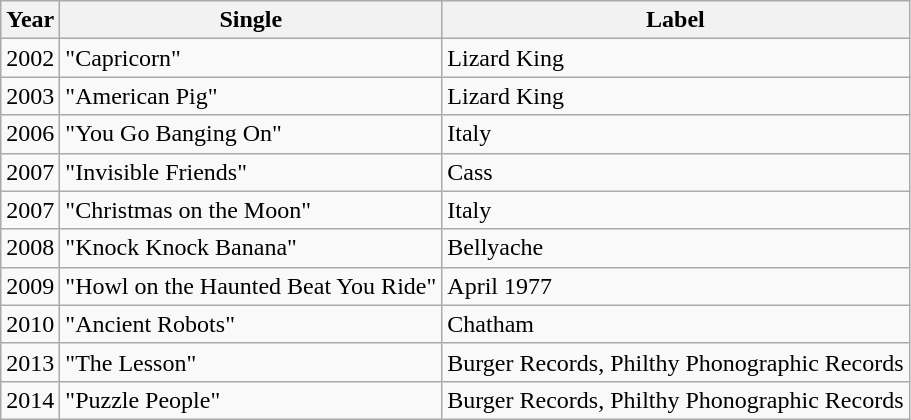<table class="wikitable" border="1">
<tr>
<th>Year</th>
<th>Single</th>
<th>Label</th>
</tr>
<tr>
<td align=center>2002</td>
<td>"Capricorn"</td>
<td>Lizard King</td>
</tr>
<tr>
<td align=center>2003</td>
<td>"American Pig"</td>
<td>Lizard King</td>
</tr>
<tr>
<td align=center>2006</td>
<td>"You Go Banging On"</td>
<td>Italy</td>
</tr>
<tr>
<td align=center>2007</td>
<td>"Invisible Friends"</td>
<td>Cass</td>
</tr>
<tr>
<td align=center>2007</td>
<td>"Christmas on the Moon"</td>
<td>Italy</td>
</tr>
<tr>
<td align=center>2008</td>
<td>"Knock Knock Banana"</td>
<td>Bellyache</td>
</tr>
<tr>
<td align=center>2009</td>
<td>"Howl on the Haunted Beat You Ride"</td>
<td>April 1977</td>
</tr>
<tr>
<td>2010</td>
<td>"Ancient Robots"</td>
<td>Chatham</td>
</tr>
<tr>
<td>2013</td>
<td>"The Lesson"</td>
<td>Burger Records, Philthy Phonographic Records</td>
</tr>
<tr>
<td>2014</td>
<td>"Puzzle People"</td>
<td>Burger Records, Philthy Phonographic Records</td>
</tr>
</table>
